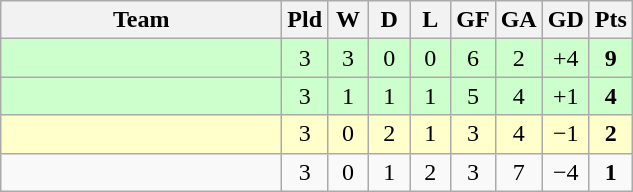<table class="wikitable" style="text-align:center;">
<tr>
<th width=180>Team</th>
<th width=20>Pld</th>
<th width=20>W</th>
<th width=20>D</th>
<th width=20>L</th>
<th width=20>GF</th>
<th width=20>GA</th>
<th width=20>GD</th>
<th width=20>Pts</th>
</tr>
<tr bgcolor=ccffcc>
<td align="left"></td>
<td>3</td>
<td>3</td>
<td>0</td>
<td>0</td>
<td>6</td>
<td>2</td>
<td>+4</td>
<td><strong>9</strong></td>
</tr>
<tr bgcolor=ccffcc>
<td align="left"></td>
<td>3</td>
<td>1</td>
<td>1</td>
<td>1</td>
<td>5</td>
<td>4</td>
<td>+1</td>
<td><strong>4</strong></td>
</tr>
<tr bgcolor=ffffcc>
<td align="left"></td>
<td>3</td>
<td>0</td>
<td>2</td>
<td>1</td>
<td>3</td>
<td>4</td>
<td>−1</td>
<td><strong>2</strong></td>
</tr>
<tr>
<td align="left"></td>
<td>3</td>
<td>0</td>
<td>1</td>
<td>2</td>
<td>3</td>
<td>7</td>
<td>−4</td>
<td><strong>1</strong></td>
</tr>
</table>
